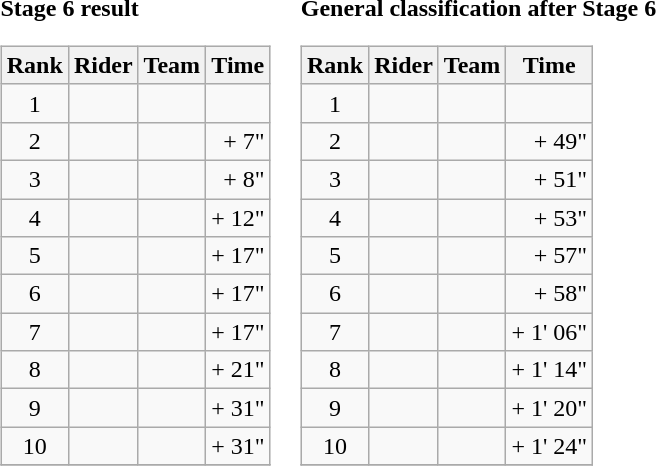<table>
<tr>
<td><strong>Stage 6 result</strong><br><table class="wikitable">
<tr>
<th>Rank</th>
<th>Rider</th>
<th>Team</th>
<th>Time</th>
</tr>
<tr>
<td style="text-align:center">1</td>
<td></td>
<td></td>
<td align="right"></td>
</tr>
<tr>
<td style="text-align:center">2</td>
<td></td>
<td></td>
<td align="right">+ 7"</td>
</tr>
<tr>
<td style="text-align:center">3</td>
<td></td>
<td></td>
<td align="right">+ 8"</td>
</tr>
<tr>
<td style="text-align:center">4</td>
<td></td>
<td></td>
<td align="right">+ 12"</td>
</tr>
<tr>
<td style="text-align:center">5</td>
<td> </td>
<td></td>
<td align="right">+ 17"</td>
</tr>
<tr>
<td style="text-align:center">6</td>
<td></td>
<td></td>
<td align="right">+ 17"</td>
</tr>
<tr>
<td style="text-align:center">7</td>
<td></td>
<td></td>
<td align="right">+ 17"</td>
</tr>
<tr>
<td style="text-align:center">8</td>
<td></td>
<td></td>
<td align="right">+ 21"</td>
</tr>
<tr>
<td style="text-align:center">9</td>
<td></td>
<td></td>
<td align="right">+ 31"</td>
</tr>
<tr>
<td style="text-align:center">10</td>
<td></td>
<td></td>
<td align="right">+ 31"</td>
</tr>
<tr>
</tr>
</table>
</td>
<td><strong>General classification after Stage 6</strong><br><table class="wikitable">
<tr>
<th>Rank</th>
<th>Rider</th>
<th>Team</th>
<th>Time</th>
</tr>
<tr>
<td style="text-align:center">1</td>
<td> </td>
<td></td>
<td align="right"></td>
</tr>
<tr>
<td style="text-align:center">2</td>
<td></td>
<td></td>
<td align="right">+ 49"</td>
</tr>
<tr>
<td style="text-align:center">3</td>
<td></td>
<td></td>
<td align="right">+ 51"</td>
</tr>
<tr>
<td style="text-align:center">4</td>
<td></td>
<td></td>
<td align="right">+ 53"</td>
</tr>
<tr>
<td style="text-align:center">5</td>
<td></td>
<td></td>
<td align="right">+ 57"</td>
</tr>
<tr>
<td style="text-align:center">6</td>
<td> </td>
<td></td>
<td align="right">+ 58"</td>
</tr>
<tr>
<td style="text-align:center">7</td>
<td></td>
<td></td>
<td align="right">+ 1' 06"</td>
</tr>
<tr>
<td style="text-align:center">8</td>
<td></td>
<td></td>
<td align="right">+ 1' 14"</td>
</tr>
<tr>
<td style="text-align:center">9</td>
<td></td>
<td></td>
<td align="right">+ 1' 20"</td>
</tr>
<tr>
<td style="text-align:center">10</td>
<td></td>
<td></td>
<td align="right">+ 1' 24"</td>
</tr>
<tr>
</tr>
</table>
</td>
</tr>
</table>
